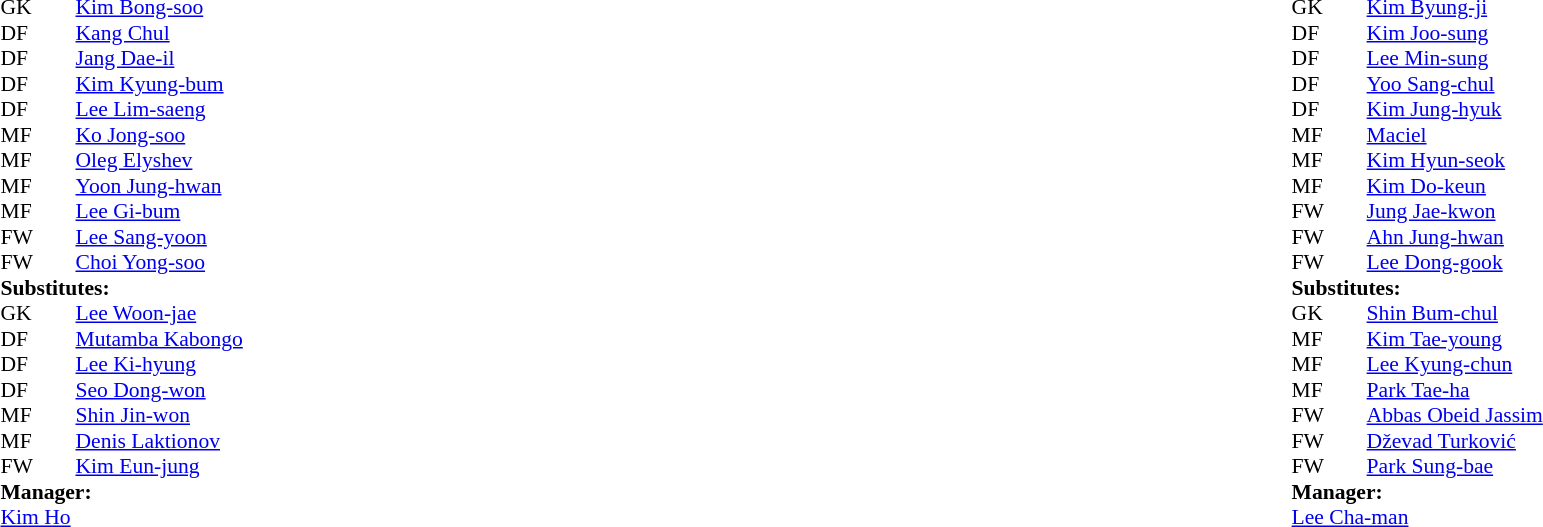<table width="100%">
<tr>
<td valign="top" width="50%"><br><table style="font-size: 90%" cellspacing="0" cellpadding="0">
<tr>
<th width=25></th>
<th width=25></th>
</tr>
<tr>
<td>GK</td>
<td></td>
<td> <a href='#'>Kim Bong-soo</a></td>
</tr>
<tr>
<td>DF</td>
<td></td>
<td> <a href='#'>Kang Chul</a></td>
</tr>
<tr>
<td>DF</td>
<td></td>
<td> <a href='#'>Jang Dae-il</a></td>
</tr>
<tr>
<td>DF</td>
<td></td>
<td> <a href='#'>Kim Kyung-bum</a></td>
</tr>
<tr>
<td>DF</td>
<td></td>
<td> <a href='#'>Lee Lim-saeng</a></td>
</tr>
<tr>
<td>MF</td>
<td></td>
<td> <a href='#'>Ko Jong-soo</a></td>
<td></td>
<td></td>
</tr>
<tr>
<td>MF</td>
<td></td>
<td> <a href='#'>Oleg Elyshev</a></td>
<td></td>
<td></td>
</tr>
<tr>
<td>MF</td>
<td></td>
<td> <a href='#'>Yoon Jung-hwan</a></td>
</tr>
<tr>
<td>MF</td>
<td></td>
<td> <a href='#'>Lee Gi-bum</a></td>
<td></td>
<td></td>
</tr>
<tr>
<td>FW</td>
<td></td>
<td> <a href='#'>Lee Sang-yoon</a></td>
<td></td>
<td></td>
</tr>
<tr>
<td>FW</td>
<td></td>
<td> <a href='#'>Choi Yong-soo</a></td>
</tr>
<tr>
<td colspan=3><strong>Substitutes:</strong></td>
</tr>
<tr>
<td>GK</td>
<td></td>
<td> <a href='#'>Lee Woon-jae</a></td>
</tr>
<tr>
<td>DF</td>
<td></td>
<td> <a href='#'>Mutamba Kabongo</a></td>
</tr>
<tr>
<td>DF</td>
<td></td>
<td> <a href='#'>Lee Ki-hyung</a></td>
</tr>
<tr>
<td>DF</td>
<td></td>
<td> <a href='#'>Seo Dong-won</a></td>
<td></td>
<td></td>
</tr>
<tr>
<td>MF</td>
<td></td>
<td> <a href='#'>Shin Jin-won</a></td>
<td></td>
<td></td>
</tr>
<tr>
<td>MF</td>
<td></td>
<td> <a href='#'>Denis Laktionov</a></td>
</tr>
<tr>
<td>FW</td>
<td></td>
<td> <a href='#'>Kim Eun-jung</a></td>
<td> </td>
<td></td>
</tr>
<tr>
<td colspan=3><strong>Manager:</strong></td>
</tr>
<tr>
<td colspan=4> <a href='#'>Kim Ho</a></td>
</tr>
</table>
</td>
<td valign="top" width="50%"><br><table style="font-size: 90%" cellspacing="0" cellpadding="0" align=center>
<tr>
<th width=25></th>
<th width=25></th>
</tr>
<tr>
<td>GK</td>
<td></td>
<td> <a href='#'>Kim Byung-ji</a></td>
<td></td>
<td></td>
</tr>
<tr>
<td>DF</td>
<td></td>
<td> <a href='#'>Kim Joo-sung</a></td>
</tr>
<tr>
<td>DF</td>
<td></td>
<td> <a href='#'>Lee Min-sung</a></td>
<td></td>
<td></td>
</tr>
<tr>
<td>DF</td>
<td></td>
<td> <a href='#'>Yoo Sang-chul</a></td>
<td></td>
<td></td>
</tr>
<tr>
<td>DF</td>
<td></td>
<td> <a href='#'>Kim Jung-hyuk</a></td>
</tr>
<tr>
<td>MF</td>
<td></td>
<td> <a href='#'>Maciel</a></td>
</tr>
<tr>
<td>MF</td>
<td></td>
<td> <a href='#'>Kim Hyun-seok</a></td>
<td></td>
<td></td>
</tr>
<tr>
<td>MF</td>
<td></td>
<td> <a href='#'>Kim Do-keun</a></td>
<td></td>
<td></td>
</tr>
<tr>
<td>FW</td>
<td></td>
<td> <a href='#'>Jung Jae-kwon</a></td>
<td></td>
<td></td>
</tr>
<tr>
<td>FW</td>
<td></td>
<td> <a href='#'>Ahn Jung-hwan</a></td>
<td></td>
<td></td>
</tr>
<tr>
<td>FW</td>
<td></td>
<td> <a href='#'>Lee Dong-gook</a></td>
<td></td>
<td></td>
</tr>
<tr>
<td colspan=3><strong>Substitutes:</strong></td>
</tr>
<tr>
<td>GK</td>
<td></td>
<td> <a href='#'>Shin Bum-chul</a></td>
<td></td>
<td></td>
</tr>
<tr>
<td>MF</td>
<td></td>
<td> <a href='#'>Kim Tae-young</a></td>
<td></td>
<td></td>
</tr>
<tr>
<td>MF</td>
<td></td>
<td> <a href='#'>Lee Kyung-chun</a></td>
<td></td>
<td></td>
</tr>
<tr>
<td>MF</td>
<td></td>
<td> <a href='#'>Park Tae-ha</a></td>
<td></td>
<td></td>
</tr>
<tr>
<td>FW</td>
<td></td>
<td> <a href='#'>Abbas Obeid Jassim</a></td>
<td> </td>
<td></td>
</tr>
<tr>
<td>FW</td>
<td></td>
<td> <a href='#'>Dževad Turković</a></td>
<td></td>
<td></td>
</tr>
<tr>
<td>FW</td>
<td></td>
<td> <a href='#'>Park Sung-bae</a></td>
<td></td>
<td></td>
</tr>
<tr>
<td colspan=3><strong>Manager:</strong></td>
</tr>
<tr>
<td colspan=4> <a href='#'>Lee Cha-man</a></td>
</tr>
</table>
</td>
</tr>
</table>
